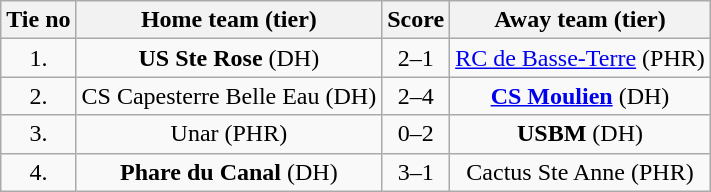<table class="wikitable" style="text-align: center">
<tr>
<th>Tie no</th>
<th>Home team (tier)</th>
<th>Score</th>
<th>Away team (tier)</th>
</tr>
<tr>
<td>1.</td>
<td> <strong>US Ste Rose</strong> (DH)</td>
<td>2–1</td>
<td><a href='#'>RC de Basse-Terre</a> (PHR) </td>
</tr>
<tr>
<td>2.</td>
<td> CS Capesterre Belle Eau (DH)</td>
<td>2–4</td>
<td><strong><a href='#'>CS Moulien</a></strong> (DH) </td>
</tr>
<tr>
<td>3.</td>
<td> Unar (PHR)</td>
<td>0–2</td>
<td><strong>USBM</strong> (DH) </td>
</tr>
<tr>
<td>4.</td>
<td> <strong>Phare du Canal</strong> (DH)</td>
<td>3–1</td>
<td>Cactus Ste Anne (PHR) </td>
</tr>
</table>
